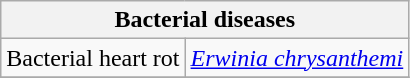<table class="wikitable" style="clear">
<tr>
<th colspan=2><strong>Bacterial diseases</strong><br></th>
</tr>
<tr>
<td>Bacterial heart rot</td>
<td><em><a href='#'>Erwinia chrysanthemi</a></em></td>
</tr>
<tr>
</tr>
</table>
